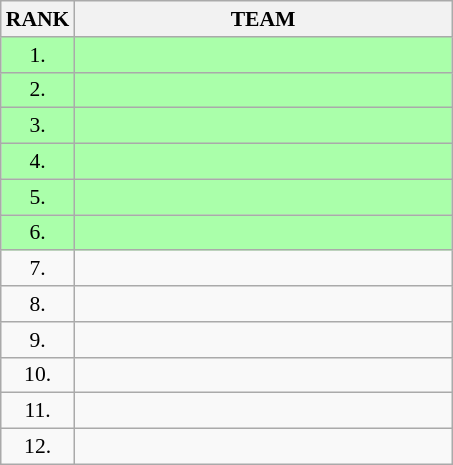<table class="wikitable" style="border-collapse: collapse; font-size: 90%;">
<tr>
<th>RANK</th>
<th align="left" style="width: 17em">TEAM</th>
</tr>
<tr bgcolor=#AAFFAA>
<td align="center">1.</td>
<td></td>
</tr>
<tr bgcolor=#AAFFAA>
<td align="center">2.</td>
<td></td>
</tr>
<tr bgcolor=#AAFFAA>
<td align="center">3.</td>
<td></td>
</tr>
<tr bgcolor=#AAFFAA>
<td align="center">4.</td>
<td></td>
</tr>
<tr bgcolor=#AAFFAA>
<td align="center">5.</td>
<td></td>
</tr>
<tr bgcolor=#AAFFAA>
<td align="center">6.</td>
<td></td>
</tr>
<tr>
<td align="center">7.</td>
<td></td>
</tr>
<tr>
<td align="center">8.</td>
<td></td>
</tr>
<tr>
<td align="center">9.</td>
<td></td>
</tr>
<tr>
<td align="center">10.</td>
<td></td>
</tr>
<tr>
<td align="center">11.</td>
<td></td>
</tr>
<tr>
<td align="center">12.</td>
<td></td>
</tr>
</table>
